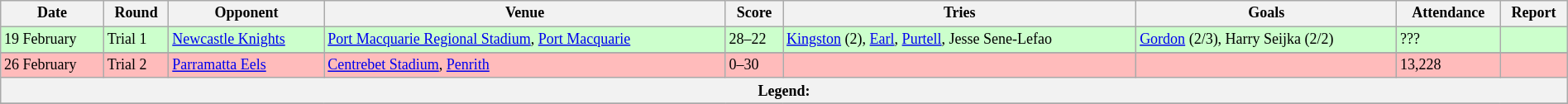<table class="wikitable" style="font-size:75%;" width="100%">
<tr>
<th>Date</th>
<th>Round</th>
<th>Opponent</th>
<th>Venue</th>
<th>Score</th>
<th>Tries</th>
<th>Goals</th>
<th>Attendance</th>
<th>Report</th>
</tr>
<tr bgcolor="#CCFFCC">
<td>19 February</td>
<td>Trial 1</td>
<td> <a href='#'>Newcastle Knights</a></td>
<td><a href='#'>Port Macquarie Regional Stadium</a>, <a href='#'>Port Macquarie</a></td>
<td>28–22</td>
<td><a href='#'>Kingston</a> (2), <a href='#'>Earl</a>, <a href='#'>Purtell</a>, Jesse Sene-Lefao</td>
<td><a href='#'>Gordon</a> (2/3), Harry Seijka (2/2)</td>
<td>???</td>
<td></td>
</tr>
<tr>
</tr>
<tr bgcolor="#FFBBBB">
<td>26 February</td>
<td>Trial 2</td>
<td> <a href='#'>Parramatta Eels</a></td>
<td><a href='#'>Centrebet Stadium</a>, <a href='#'>Penrith</a></td>
<td>0–30</td>
<td></td>
<td></td>
<td>13,228</td>
<td></td>
</tr>
<tr>
<th colspan="11"><strong>Legend</strong>:   </th>
</tr>
<tr>
</tr>
</table>
